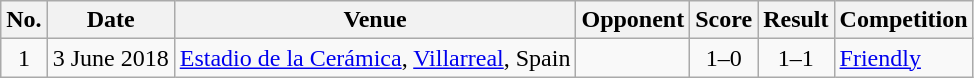<table class="wikitable sortable plainrowheaders">
<tr>
<th scope=col>No.</th>
<th scope=col data-sort-type=date>Date</th>
<th scope=col>Venue</th>
<th scope=col>Opponent</th>
<th scope=col>Score</th>
<th scope=col>Result</th>
<th scope=col>Competition</th>
</tr>
<tr>
<td align=center>1</td>
<td>3 June 2018</td>
<td><a href='#'>Estadio de la Cerámica</a>, <a href='#'>Villarreal</a>, Spain</td>
<td></td>
<td align=center>1–0</td>
<td align=center>1–1</td>
<td><a href='#'>Friendly</a></td>
</tr>
</table>
